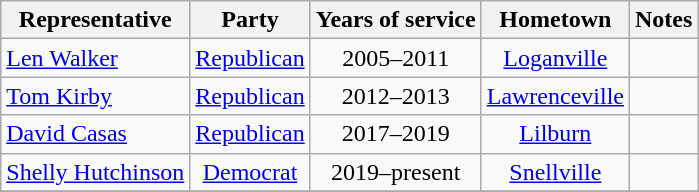<table class=wikitable style="text-align:center">
<tr>
<th>Representative</th>
<th>Party</th>
<th>Years of service</th>
<th>Hometown</th>
<th>Notes</th>
</tr>
<tr>
<td align=left nowrap><a href='#'>Len Walker</a></td>
<td><a href='#'>Republican</a></td>
<td>2005–2011</td>
<td><a href='#'>Loganville</a></td>
<td></td>
</tr>
<tr>
<td align=left nowrap><a href='#'>Tom Kirby</a></td>
<td><a href='#'>Republican</a></td>
<td>2012–2013</td>
<td><a href='#'>Lawrenceville</a></td>
<td></td>
</tr>
<tr>
<td align=left nowrap><a href='#'>David Casas</a></td>
<td><a href='#'>Republican</a></td>
<td>2017–2019</td>
<td><a href='#'>Lilburn</a></td>
<td></td>
</tr>
<tr>
<td align=left nowrap><a href='#'>Shelly Hutchinson</a></td>
<td><a href='#'>Democrat</a></td>
<td>2019–present</td>
<td><a href='#'>Snellville</a></td>
<td></td>
</tr>
<tr>
</tr>
</table>
